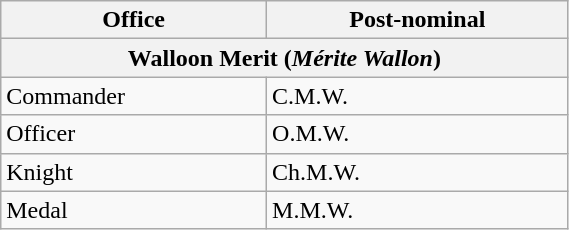<table class="wikitable" width=30%>
<tr>
<th>Office</th>
<th>Post-nominal</th>
</tr>
<tr>
<th colspan=2>Walloon Merit (<em>Mérite Wallon</em>)  </th>
</tr>
<tr>
<td>Commander</td>
<td>C.M.W.</td>
</tr>
<tr>
<td>Officer</td>
<td>O.M.W.</td>
</tr>
<tr>
<td>Knight</td>
<td>Ch.M.W.</td>
</tr>
<tr>
<td>Medal</td>
<td>M.M.W.</td>
</tr>
</table>
